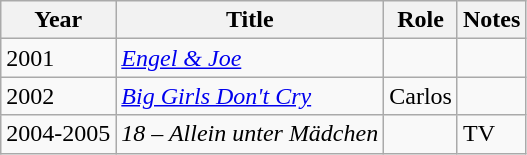<table class="wikitable sortable">
<tr>
<th>Year</th>
<th>Title</th>
<th>Role</th>
<th class="unsortable">Notes</th>
</tr>
<tr>
<td>2001</td>
<td><em><a href='#'>Engel & Joe</a></em></td>
<td></td>
<td></td>
</tr>
<tr>
<td>2002</td>
<td><em><a href='#'>Big Girls Don't Cry</a></em></td>
<td>Carlos</td>
<td></td>
</tr>
<tr>
<td>2004-2005</td>
<td><em>18 – Allein unter Mädchen</em></td>
<td></td>
<td>TV</td>
</tr>
</table>
